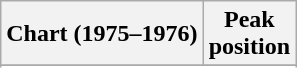<table class="wikitable sortable plainrowheaders" style="text-align:center">
<tr>
<th>Chart (1975–1976)</th>
<th>Peak<br>position</th>
</tr>
<tr>
</tr>
<tr>
</tr>
<tr>
</tr>
<tr>
</tr>
<tr>
</tr>
</table>
